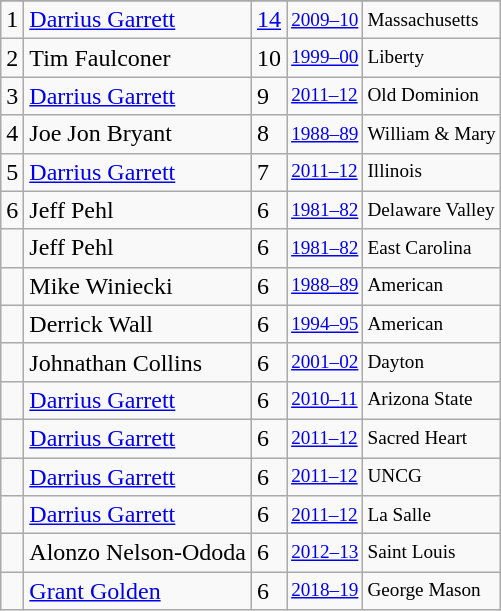<table class="wikitable">
<tr>
</tr>
<tr>
<td>1</td>
<td><a href='#'>Darrius Garrett</a></td>
<td><a href='#'>14</a></td>
<td style="font-size:80%;"><a href='#'>2009–10</a></td>
<td style="font-size:80%;">Massachusetts</td>
</tr>
<tr>
<td>2</td>
<td>Tim Faulconer</td>
<td>10</td>
<td style="font-size:80%;"><a href='#'>1999–00</a></td>
<td style="font-size:80%;">Liberty</td>
</tr>
<tr>
<td>3</td>
<td><a href='#'>Darrius Garrett</a></td>
<td>9</td>
<td style="font-size:80%;"><a href='#'>2011–12</a></td>
<td style="font-size:80%;">Old Dominion</td>
</tr>
<tr>
<td>4</td>
<td>Joe Jon Bryant</td>
<td>8</td>
<td style="font-size:80%;"><a href='#'>1988–89</a></td>
<td style="font-size:80%;">William & Mary</td>
</tr>
<tr>
<td>5</td>
<td><a href='#'>Darrius Garrett</a></td>
<td>7</td>
<td style="font-size:80%;"><a href='#'>2011–12</a></td>
<td style="font-size:80%;">Illinois</td>
</tr>
<tr>
<td>6</td>
<td>Jeff Pehl</td>
<td>6</td>
<td style="font-size:80%;"><a href='#'>1981–82</a></td>
<td style="font-size:80%;">Delaware Valley</td>
</tr>
<tr>
<td></td>
<td>Jeff Pehl</td>
<td>6</td>
<td style="font-size:80%;"><a href='#'>1981–82</a></td>
<td style="font-size:80%;">East Carolina</td>
</tr>
<tr>
<td></td>
<td>Mike Winiecki</td>
<td>6</td>
<td style="font-size:80%;"><a href='#'>1988–89</a></td>
<td style="font-size:80%;">American</td>
</tr>
<tr>
<td></td>
<td>Derrick Wall</td>
<td>6</td>
<td style="font-size:80%;"><a href='#'>1994–95</a></td>
<td style="font-size:80%;">American</td>
</tr>
<tr>
<td></td>
<td>Johnathan Collins</td>
<td>6</td>
<td style="font-size:80%;"><a href='#'>2001–02</a></td>
<td style="font-size:80%;">Dayton</td>
</tr>
<tr>
<td></td>
<td><a href='#'>Darrius Garrett</a></td>
<td>6</td>
<td style="font-size:80%;"><a href='#'>2010–11</a></td>
<td style="font-size:80%;">Arizona State</td>
</tr>
<tr>
<td></td>
<td><a href='#'>Darrius Garrett</a></td>
<td>6</td>
<td style="font-size:80%;"><a href='#'>2011–12</a></td>
<td style="font-size:80%;">Sacred Heart</td>
</tr>
<tr>
<td></td>
<td><a href='#'>Darrius Garrett</a></td>
<td>6</td>
<td style="font-size:80%;"><a href='#'>2011–12</a></td>
<td style="font-size:80%;">UNCG</td>
</tr>
<tr>
<td></td>
<td><a href='#'>Darrius Garrett</a></td>
<td>6</td>
<td style="font-size:80%;"><a href='#'>2011–12</a></td>
<td style="font-size:80%;">La Salle</td>
</tr>
<tr>
<td></td>
<td>Alonzo Nelson-Ododa</td>
<td>6</td>
<td style="font-size:80%;"><a href='#'>2012–13</a></td>
<td style="font-size:80%;">Saint Louis</td>
</tr>
<tr>
<td></td>
<td><a href='#'>Grant Golden</a></td>
<td>6</td>
<td style="font-size:80%;"><a href='#'>2018–19</a></td>
<td style="font-size:80%;">George Mason</td>
</tr>
</table>
